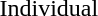<table>
<tr>
<td>Individual</td>
<td></td>
<td></td>
<td></td>
</tr>
</table>
